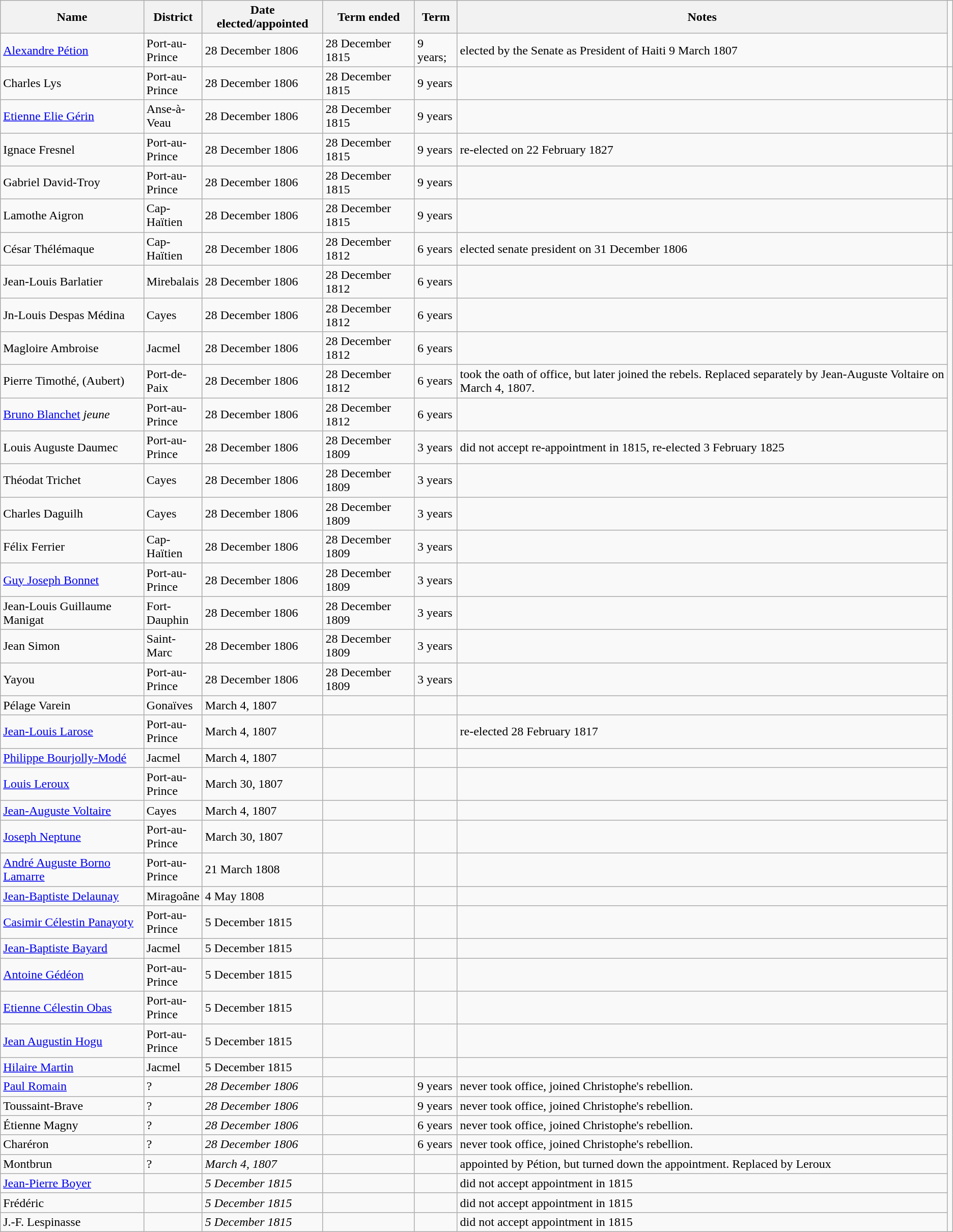<table class="wikitable sortable">
<tr>
<th>Name</th>
<th width="10">District</th>
<th>Date elected/appointed</th>
<th>Term ended</th>
<th>Term</th>
<th>Notes</th>
</tr>
<tr>
<td><a href='#'>Alexandre Pétion</a></td>
<td>Port-au-Prince</td>
<td>28 December 1806</td>
<td>28 December 1815</td>
<td>9 years;</td>
<td>elected by the Senate as President of Haiti 9 March 1807</td>
</tr>
<tr>
<td>Charles Lys</td>
<td>Port-au-Prince</td>
<td>28 December 1806</td>
<td>28 December 1815</td>
<td>9 years</td>
<td></td>
<td></td>
</tr>
<tr>
<td><a href='#'>Etienne Elie Gérin</a></td>
<td>Anse-à-Veau</td>
<td>28 December 1806</td>
<td>28 December 1815</td>
<td>9 years</td>
<td></td>
<td></td>
</tr>
<tr>
<td>Ignace Fresnel</td>
<td>Port-au-Prince</td>
<td>28 December 1806</td>
<td>28 December 1815</td>
<td>9 years</td>
<td>re-elected on 22 February 1827</td>
<td></td>
</tr>
<tr>
<td>Gabriel David-Troy</td>
<td>Port-au-Prince</td>
<td>28 December 1806</td>
<td>28 December 1815</td>
<td>9 years</td>
<td></td>
<td></td>
</tr>
<tr>
<td>Lamothe Aigron</td>
<td>Cap-Haïtien</td>
<td>28 December 1806</td>
<td>28 December 1815</td>
<td>9 years</td>
<td></td>
<td></td>
</tr>
<tr>
<td>César Thélémaque</td>
<td>Cap-Haïtien</td>
<td>28 December 1806</td>
<td>28 December 1812</td>
<td>6 years</td>
<td>elected senate president on 31 December 1806</td>
<td></td>
</tr>
<tr>
<td>Jean-Louis Barlatier</td>
<td>Mirebalais</td>
<td>28 December 1806</td>
<td>28 December 1812</td>
<td>6 years</td>
<td></td>
</tr>
<tr>
<td>Jn-Louis Despas Médina</td>
<td>Cayes</td>
<td>28 December 1806</td>
<td>28 December 1812</td>
<td>6 years</td>
<td></td>
</tr>
<tr>
<td>Magloire Ambroise</td>
<td>Jacmel</td>
<td>28 December 1806</td>
<td>28 December 1812</td>
<td>6 years</td>
<td></td>
</tr>
<tr>
<td>Pierre Timothé, (Aubert)</td>
<td>Port-de-Paix</td>
<td>28 December 1806</td>
<td>28 December 1812</td>
<td>6 years</td>
<td>took the oath of office, but later joined the rebels. Replaced separately by Jean-Auguste Voltaire on March 4, 1807.</td>
</tr>
<tr>
<td><a href='#'>Bruno Blanchet</a> <em>jeune</em></td>
<td>Port-au-Prince</td>
<td>28 December 1806</td>
<td>28 December 1812</td>
<td>6 years</td>
<td></td>
</tr>
<tr>
<td>Louis Auguste Daumec</td>
<td>Port-au-Prince</td>
<td>28 December 1806</td>
<td>28 December 1809</td>
<td>3 years</td>
<td>did not accept re-appointment in 1815, re-elected 3 February 1825</td>
</tr>
<tr>
<td>Théodat Trichet</td>
<td>Cayes</td>
<td>28 December 1806</td>
<td>28 December 1809</td>
<td>3 years</td>
<td></td>
</tr>
<tr>
<td>Charles Daguilh</td>
<td>Cayes</td>
<td>28 December 1806</td>
<td>28 December 1809</td>
<td>3 years</td>
<td></td>
</tr>
<tr>
<td>Félix Ferrier</td>
<td>Cap-Haïtien</td>
<td>28 December 1806</td>
<td>28 December 1809</td>
<td>3 years</td>
<td></td>
</tr>
<tr>
<td><a href='#'>Guy Joseph Bonnet</a></td>
<td>Port-au-Prince</td>
<td>28 December 1806</td>
<td>28 December 1809</td>
<td>3 years</td>
<td></td>
</tr>
<tr>
<td>Jean-Louis Guillaume Manigat</td>
<td>Fort-Dauphin</td>
<td>28 December 1806</td>
<td>28 December 1809</td>
<td>3 years</td>
<td></td>
</tr>
<tr>
<td>Jean Simon</td>
<td>Saint-Marc</td>
<td>28 December 1806</td>
<td>28 December 1809</td>
<td>3 years</td>
<td></td>
</tr>
<tr>
<td>Yayou</td>
<td>Port-au-Prince</td>
<td>28 December 1806</td>
<td>28 December 1809</td>
<td>3 years</td>
<td></td>
</tr>
<tr>
<td>Pélage Varein</td>
<td>Gonaïves</td>
<td>March 4, 1807</td>
<td></td>
<td></td>
<td></td>
</tr>
<tr>
<td><a href='#'>Jean-Louis Larose</a></td>
<td>Port-au-Prince</td>
<td>March 4, 1807</td>
<td></td>
<td></td>
<td>re-elected 28 February 1817</td>
</tr>
<tr>
<td><a href='#'>Philippe Bourjolly-Modé</a></td>
<td>Jacmel</td>
<td>March 4, 1807</td>
<td></td>
<td></td>
<td></td>
</tr>
<tr>
<td><a href='#'>Louis Leroux</a></td>
<td>Port-au-Prince</td>
<td>March 30, 1807</td>
<td></td>
<td></td>
<td></td>
</tr>
<tr>
<td><a href='#'>Jean-Auguste Voltaire</a></td>
<td>Cayes</td>
<td>March 4, 1807</td>
<td></td>
<td></td>
<td></td>
</tr>
<tr>
<td><a href='#'>Joseph Neptune</a></td>
<td>Port-au-Prince</td>
<td>March 30, 1807</td>
<td></td>
<td></td>
<td></td>
</tr>
<tr>
<td><a href='#'>André Auguste Borno Lamarre</a></td>
<td>Port-au-Prince</td>
<td>21 March 1808</td>
<td></td>
<td></td>
<td></td>
</tr>
<tr>
<td><a href='#'>Jean-Baptiste Delaunay</a></td>
<td>Miragoâne</td>
<td>4 May 1808</td>
<td></td>
<td></td>
<td></td>
</tr>
<tr>
<td><a href='#'>Casimir Célestin Panayoty</a></td>
<td>Port-au-Prince</td>
<td>5 December 1815</td>
<td></td>
<td></td>
<td></td>
</tr>
<tr>
<td><a href='#'>Jean-Baptiste Bayard</a></td>
<td>Jacmel</td>
<td>5 December 1815</td>
<td></td>
<td></td>
<td></td>
</tr>
<tr>
<td><a href='#'>Antoine Gédéon</a></td>
<td>Port-au-Prince</td>
<td>5 December 1815</td>
<td></td>
<td></td>
<td></td>
</tr>
<tr>
<td><a href='#'>Etienne Célestin Obas</a></td>
<td>Port-au-Prince</td>
<td>5 December 1815</td>
<td></td>
<td></td>
<td></td>
</tr>
<tr>
<td><a href='#'>Jean Augustin Hogu</a></td>
<td>Port-au-Prince</td>
<td>5 December 1815</td>
<td></td>
<td></td>
<td></td>
</tr>
<tr>
<td><a href='#'>Hilaire Martin</a></td>
<td>Jacmel</td>
<td>5 December 1815</td>
<td></td>
<td></td>
<td></td>
</tr>
<tr>
<td><a href='#'>Paul Romain</a></td>
<td>?</td>
<td><em>28 December 1806</em></td>
<td></td>
<td>9 years</td>
<td>never took office, joined Christophe's rebellion.</td>
</tr>
<tr>
<td>Toussaint-Brave</td>
<td>?</td>
<td><em>28 December 1806</em></td>
<td></td>
<td>9 years</td>
<td>never took office, joined Christophe's rebellion.</td>
</tr>
<tr>
<td>Étienne Magny</td>
<td>?</td>
<td><em>28 December 1806</em></td>
<td></td>
<td>6 years</td>
<td>never took office, joined Christophe's rebellion.</td>
</tr>
<tr>
<td>Charéron</td>
<td>?</td>
<td><em>28 December 1806</em></td>
<td></td>
<td>6 years</td>
<td>never took office, joined Christophe's rebellion.</td>
</tr>
<tr>
<td>Montbrun</td>
<td>?</td>
<td><em>March 4, 1807</em></td>
<td></td>
<td></td>
<td>appointed by Pétion, but turned down the appointment. Replaced by Leroux</td>
</tr>
<tr>
<td><a href='#'>Jean-Pierre Boyer</a></td>
<td></td>
<td><em>5 December 1815</em></td>
<td></td>
<td></td>
<td>did not accept appointment in 1815</td>
</tr>
<tr>
<td>Frédéric</td>
<td></td>
<td><em>5 December 1815</em></td>
<td></td>
<td></td>
<td>did not accept appointment in 1815</td>
</tr>
<tr>
<td>J.-F. Lespinasse</td>
<td></td>
<td><em>5 December 1815</em></td>
<td></td>
<td></td>
<td>did not accept appointment in 1815</td>
</tr>
</table>
